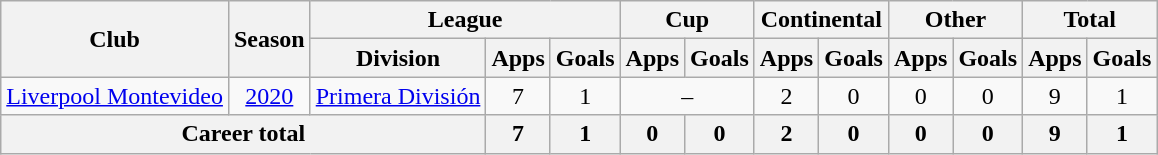<table class="wikitable" style="text-align: center">
<tr>
<th rowspan="2">Club</th>
<th rowspan="2">Season</th>
<th colspan="3">League</th>
<th colspan="2">Cup</th>
<th colspan="2">Continental</th>
<th colspan="2">Other</th>
<th colspan="2">Total</th>
</tr>
<tr>
<th>Division</th>
<th>Apps</th>
<th>Goals</th>
<th>Apps</th>
<th>Goals</th>
<th>Apps</th>
<th>Goals</th>
<th>Apps</th>
<th>Goals</th>
<th>Apps</th>
<th>Goals</th>
</tr>
<tr>
<td rowspan="1"><a href='#'>Liverpool Montevideo</a></td>
<td><a href='#'>2020</a></td>
<td><a href='#'>Primera División</a></td>
<td>7</td>
<td>1</td>
<td colspan="2">–</td>
<td>2</td>
<td>0</td>
<td>0</td>
<td>0</td>
<td>9</td>
<td>1</td>
</tr>
<tr>
<th colspan="3">Career total</th>
<th>7</th>
<th>1</th>
<th>0</th>
<th>0</th>
<th>2</th>
<th>0</th>
<th>0</th>
<th>0</th>
<th>9</th>
<th>1</th>
</tr>
</table>
